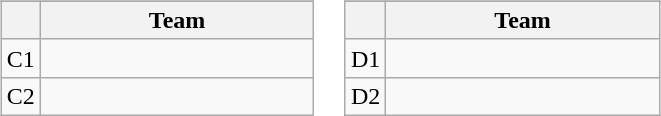<table>
<tr>
<td><br><table class="wikitable">
<tr>
</tr>
<tr>
<th></th>
<th width="175">Team</th>
</tr>
<tr>
<td align="center">C1</td>
<td></td>
</tr>
<tr>
<td align="center">C2</td>
<td></td>
</tr>
</table>
</td>
<td><br><table class="wikitable">
<tr>
</tr>
<tr>
<th></th>
<th width="175">Team</th>
</tr>
<tr>
<td align="center">D1</td>
<td></td>
</tr>
<tr>
<td align="center">D2</td>
<td></td>
</tr>
</table>
</td>
</tr>
</table>
